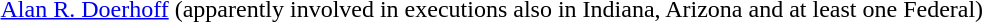<table>
<tr>
<td><a href='#'>Alan R. Doerhoff</a></td>
<td>(apparently involved in executions also in Indiana, Arizona and at least one Federal)</td>
</tr>
</table>
